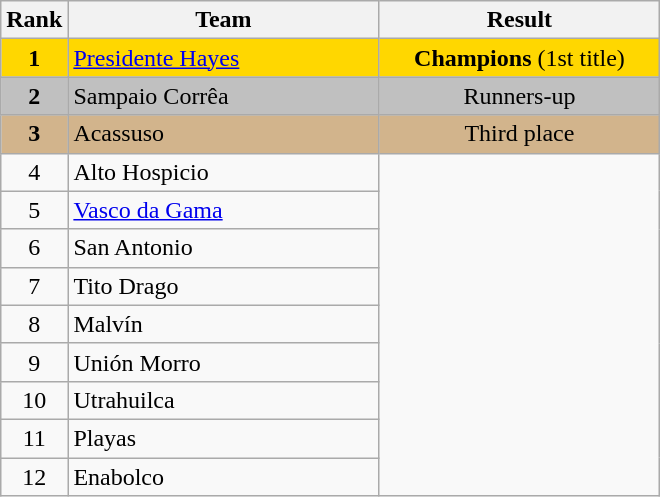<table class="wikitable" style="text-align:center">
<tr>
<th>Rank</th>
<th width=200>Team</th>
<th width=180>Result</th>
</tr>
<tr bgcolor="gold">
<td><strong>1</strong></td>
<td align="left"> <a href='#'>Presidente Hayes</a></td>
<td><strong>Champions</strong> (1st title)</td>
</tr>
<tr bgcolor="silver">
<td><strong>2</strong></td>
<td align="left"> Sampaio Corrêa</td>
<td>Runners-up</td>
</tr>
<tr bgcolor="tan">
<td><strong>3</strong></td>
<td align="left"> Acassuso</td>
<td>Third place</td>
</tr>
<tr>
<td>4</td>
<td align="left"> Alto Hospicio</td>
<td rowspan=10></td>
</tr>
<tr>
<td>5</td>
<td align="left"> <a href='#'>Vasco da Gama</a></td>
</tr>
<tr>
<td>6</td>
<td align="left"> San Antonio</td>
</tr>
<tr>
<td>7</td>
<td align="left"> Tito Drago</td>
</tr>
<tr>
<td>8</td>
<td align="left"> Malvín</td>
</tr>
<tr>
<td>9</td>
<td align="left"> Unión Morro</td>
</tr>
<tr>
<td>10</td>
<td align="left"> Utrahuilca</td>
</tr>
<tr>
<td>11</td>
<td align="left"> Playas</td>
</tr>
<tr>
<td>12</td>
<td align="left"> Enabolco</td>
</tr>
</table>
